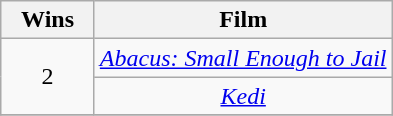<table class="wikitable" rowspan="2" style="text-align:center;" background: #f6e39c;>
<tr>
<th scope="col" style="width:55px;">Wins</th>
<th scope="col" style="text-align:center;">Film</th>
</tr>
<tr>
<td rowspan=2 style="text-align:center">2</td>
<td><em><a href='#'>Abacus: Small Enough to Jail</a></em></td>
</tr>
<tr>
<td><em><a href='#'>Kedi</a></em></td>
</tr>
<tr>
</tr>
</table>
